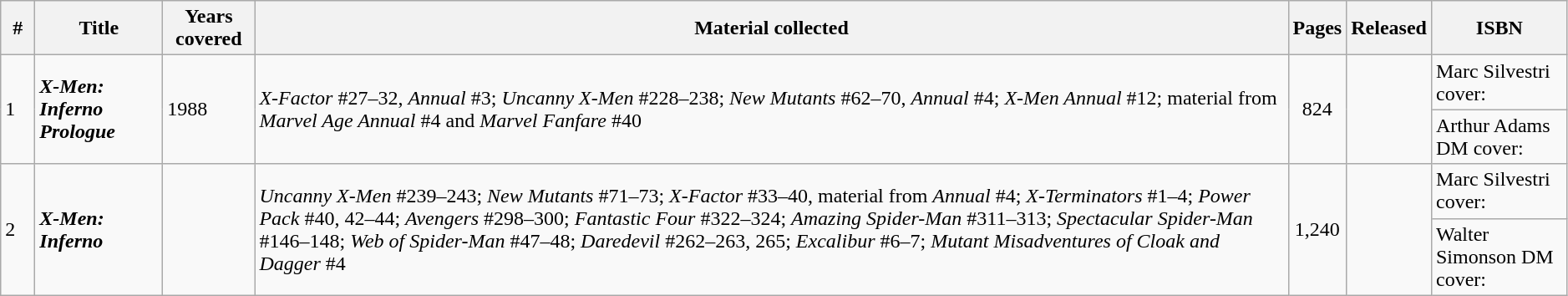<table class="wikitable sortable" width="99%">
<tr>
<th class="unsortable" width="20px">#</th>
<th>Title</th>
<th>Years covered</th>
<th class="unsortable">Material collected</th>
<th>Pages</th>
<th>Released</th>
<th class="unsortable">ISBN</th>
</tr>
<tr>
<td rowspan="2">1</td>
<td rowspan="2"><strong><em>X-Men: Inferno Prologue</em></strong></td>
<td rowspan="2">1988</td>
<td rowspan="2"><em>X-Factor</em> #27–32, <em>Annual</em> #3; <em>Uncanny X-Men</em> #228–238; <em>New Mutants</em> #62–70, <em>Annual</em> #4; <em>X-Men Annual</em> #12; material from <em>Marvel Age Annual</em> #4 and <em>Marvel Fanfare</em> #40</td>
<td rowspan="2" style="text-align: center;">824</td>
<td rowspan="2"></td>
<td>Marc Silvestri cover: </td>
</tr>
<tr>
<td>Arthur Adams DM cover: </td>
</tr>
<tr>
<td rowspan="2">2</td>
<td rowspan="2"><strong><em>X-Men: Inferno</em></strong></td>
<td rowspan="2"></td>
<td rowspan="2"><em>Uncanny X-Men</em> #239–243; <em>New Mutants</em> #71–73; <em>X-Factor</em> #33–40, material from <em>Annual</em> #4; <em>X-Terminators</em> #1–4; <em>Power Pack</em> #40, 42–44; <em>Avengers</em> #298–300; <em>Fantastic Four</em> #322–324; <em>Amazing Spider-Man</em> #311–313; <em>Spectacular Spider-Man</em> #146–148; <em>Web of Spider-Man</em> #47–48; <em>Daredevil</em> #262–263, 265; <em>Excalibur</em> #6–7; <em>Mutant Misadventures of Cloak and Dagger</em> #4</td>
<td rowspan="2" style="text-align: center;">1,240</td>
<td rowspan="2"></td>
<td>Marc Silvestri cover: </td>
</tr>
<tr>
<td>Walter Simonson DM cover: </td>
</tr>
</table>
